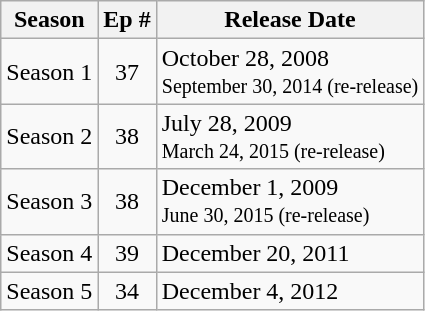<table class="wikitable">
<tr>
<th>Season</th>
<th>Ep #</th>
<th>Release Date</th>
</tr>
<tr>
<td>Season 1</td>
<td align="center">37</td>
<td>October 28, 2008<br> <small>September 30, 2014 (re-release)</small></td>
</tr>
<tr>
<td>Season 2</td>
<td align="center">38</td>
<td>July 28, 2009<br> <small>March 24, 2015 (re-release)</small></td>
</tr>
<tr>
<td>Season 3</td>
<td align="center">38</td>
<td>December 1, 2009<br> <small>June 30, 2015 (re-release)</small></td>
</tr>
<tr>
<td>Season 4</td>
<td align="center">39</td>
<td>December 20, 2011</td>
</tr>
<tr>
<td>Season 5</td>
<td align="center">34</td>
<td>December 4, 2012</td>
</tr>
</table>
